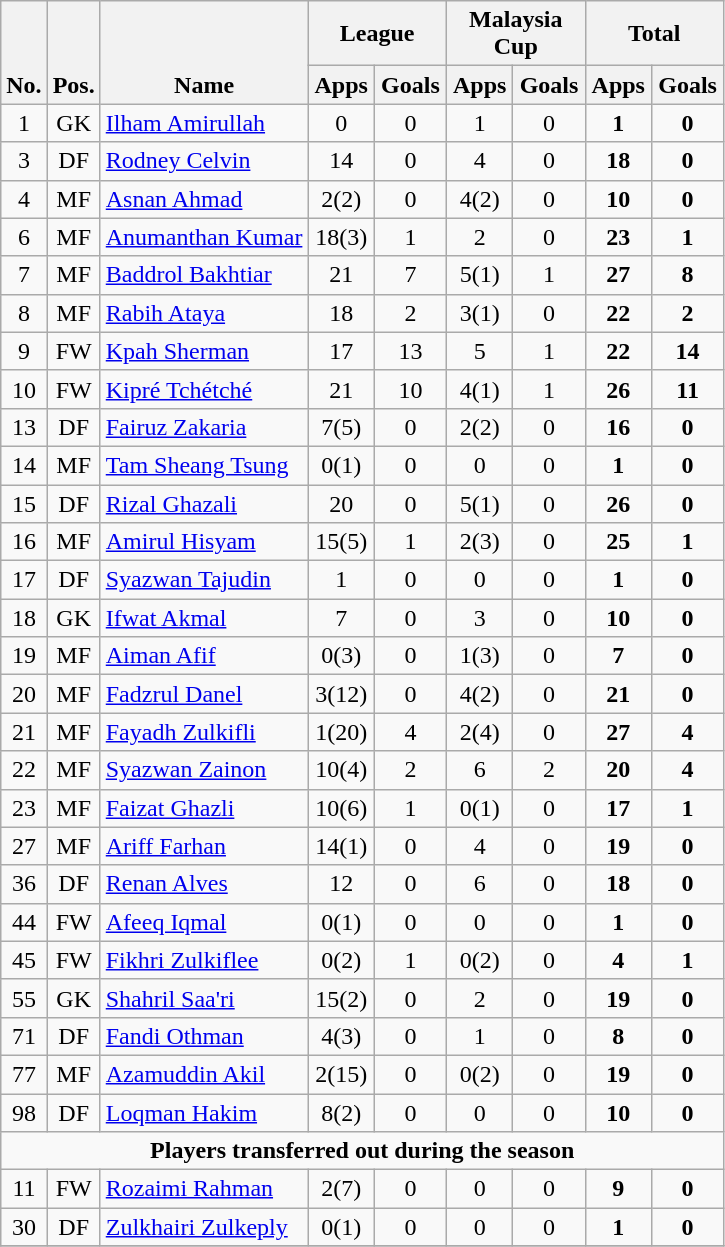<table class="wikitable" style="text-align:center">
<tr>
<th rowspan="2" valign="bottom">No.</th>
<th rowspan="2" valign="bottom">Pos.</th>
<th rowspan="2" valign="bottom">Name</th>
<th colspan="2" width="85">League</th>
<th colspan="2" width="85">Malaysia Cup</th>
<th colspan="2" width="85">Total</th>
</tr>
<tr>
<th>Apps</th>
<th>Goals</th>
<th>Apps</th>
<th>Goals</th>
<th>Apps</th>
<th>Goals</th>
</tr>
<tr>
<td>1</td>
<td>GK</td>
<td align="left"> <a href='#'>Ilham Amirullah</a></td>
<td>0</td>
<td>0</td>
<td>1</td>
<td>0</td>
<td><strong>1</strong></td>
<td><strong>0</strong></td>
</tr>
<tr>
<td>3</td>
<td>DF</td>
<td align="left"> <a href='#'>Rodney Celvin</a></td>
<td>14</td>
<td>0</td>
<td>4</td>
<td>0</td>
<td><strong>18</strong></td>
<td><strong>0</strong></td>
</tr>
<tr>
<td>4</td>
<td>MF</td>
<td align="left"> <a href='#'>Asnan Ahmad</a></td>
<td>2(2)</td>
<td>0</td>
<td>4(2)</td>
<td>0</td>
<td><strong>10</strong></td>
<td><strong>0</strong></td>
</tr>
<tr>
<td>6</td>
<td>MF</td>
<td align="left"> <a href='#'>Anumanthan Kumar</a></td>
<td>18(3)</td>
<td>1</td>
<td>2</td>
<td>0</td>
<td><strong>23</strong></td>
<td><strong>1</strong></td>
</tr>
<tr>
<td>7</td>
<td>MF</td>
<td align="left"> <a href='#'>Baddrol Bakhtiar</a></td>
<td>21</td>
<td>7</td>
<td>5(1)</td>
<td>1</td>
<td><strong>27</strong></td>
<td><strong>8</strong></td>
</tr>
<tr>
<td>8</td>
<td>MF</td>
<td align="left"> <a href='#'>Rabih Ataya</a></td>
<td>18</td>
<td>2</td>
<td>3(1)</td>
<td>0</td>
<td><strong>22</strong></td>
<td><strong>2</strong></td>
</tr>
<tr>
<td>9</td>
<td>FW</td>
<td align="left"> <a href='#'>Kpah Sherman</a></td>
<td>17</td>
<td>13</td>
<td>5</td>
<td>1</td>
<td><strong>22</strong></td>
<td><strong>14</strong></td>
</tr>
<tr>
<td>10</td>
<td>FW</td>
<td align="left"> <a href='#'>Kipré Tchétché</a></td>
<td>21</td>
<td>10</td>
<td>4(1)</td>
<td>1</td>
<td><strong>26</strong></td>
<td><strong>11</strong></td>
</tr>
<tr>
<td>13</td>
<td>DF</td>
<td align="left"> <a href='#'>Fairuz Zakaria</a></td>
<td>7(5)</td>
<td>0</td>
<td>2(2)</td>
<td>0</td>
<td><strong>16</strong></td>
<td><strong>0</strong></td>
</tr>
<tr>
<td>14</td>
<td>MF</td>
<td align="left"> <a href='#'>Tam Sheang Tsung</a></td>
<td>0(1)</td>
<td>0</td>
<td>0</td>
<td>0</td>
<td><strong>1</strong></td>
<td><strong>0</strong></td>
</tr>
<tr>
<td>15</td>
<td>DF</td>
<td align="left"> <a href='#'>Rizal Ghazali</a></td>
<td>20</td>
<td>0</td>
<td>5(1)</td>
<td>0</td>
<td><strong>26</strong></td>
<td><strong>0</strong></td>
</tr>
<tr>
<td>16</td>
<td>MF</td>
<td align="left"> <a href='#'>Amirul Hisyam</a></td>
<td>15(5)</td>
<td>1</td>
<td>2(3)</td>
<td>0</td>
<td><strong>25</strong></td>
<td><strong>1</strong></td>
</tr>
<tr>
<td>17</td>
<td>DF</td>
<td align="left"> <a href='#'>Syazwan Tajudin</a></td>
<td>1</td>
<td>0</td>
<td>0</td>
<td>0</td>
<td><strong>1</strong></td>
<td><strong>0</strong></td>
</tr>
<tr>
<td>18</td>
<td>GK</td>
<td align="left"> <a href='#'>Ifwat Akmal</a></td>
<td>7</td>
<td>0</td>
<td>3</td>
<td>0</td>
<td><strong>10</strong></td>
<td><strong>0</strong></td>
</tr>
<tr>
<td>19</td>
<td>MF</td>
<td align="left"> <a href='#'>Aiman Afif</a></td>
<td>0(3)</td>
<td>0</td>
<td>1(3)</td>
<td>0</td>
<td><strong>7</strong></td>
<td><strong>0</strong></td>
</tr>
<tr>
<td>20</td>
<td>MF</td>
<td align="left"> <a href='#'>Fadzrul Danel</a></td>
<td>3(12)</td>
<td>0</td>
<td>4(2)</td>
<td>0</td>
<td><strong>21</strong></td>
<td><strong>0</strong></td>
</tr>
<tr>
<td>21</td>
<td>MF</td>
<td align="left"> <a href='#'>Fayadh Zulkifli</a></td>
<td>1(20)</td>
<td>4</td>
<td>2(4)</td>
<td>0</td>
<td><strong>27</strong></td>
<td><strong>4</strong></td>
</tr>
<tr>
<td>22</td>
<td>MF</td>
<td align="left"> <a href='#'>Syazwan Zainon</a></td>
<td>10(4)</td>
<td>2</td>
<td>6</td>
<td>2</td>
<td><strong>20</strong></td>
<td><strong>4</strong></td>
</tr>
<tr>
<td>23</td>
<td>MF</td>
<td align="left"> <a href='#'>Faizat Ghazli</a></td>
<td>10(6)</td>
<td>1</td>
<td>0(1)</td>
<td>0</td>
<td><strong>17</strong></td>
<td><strong>1</strong></td>
</tr>
<tr>
<td>27</td>
<td>MF</td>
<td align="left"> <a href='#'>Ariff Farhan</a></td>
<td>14(1)</td>
<td>0</td>
<td>4</td>
<td>0</td>
<td><strong>19</strong></td>
<td><strong>0</strong></td>
</tr>
<tr>
<td>36</td>
<td>DF</td>
<td align="left"> <a href='#'>Renan Alves</a></td>
<td>12</td>
<td>0</td>
<td>6</td>
<td>0</td>
<td><strong>18</strong></td>
<td><strong>0</strong></td>
</tr>
<tr>
<td>44</td>
<td>FW</td>
<td align="left"> <a href='#'>Afeeq Iqmal</a></td>
<td>0(1)</td>
<td>0</td>
<td>0</td>
<td>0</td>
<td><strong>1</strong></td>
<td><strong>0</strong></td>
</tr>
<tr>
<td>45</td>
<td>FW</td>
<td align="left"> <a href='#'>Fikhri Zulkiflee</a></td>
<td>0(2)</td>
<td>1</td>
<td>0(2)</td>
<td>0</td>
<td><strong>4</strong></td>
<td><strong>1</strong></td>
</tr>
<tr>
<td>55</td>
<td>GK</td>
<td align="left"> <a href='#'>Shahril Saa'ri</a></td>
<td>15(2)</td>
<td>0</td>
<td>2</td>
<td>0</td>
<td><strong>19</strong></td>
<td><strong>0</strong></td>
</tr>
<tr>
<td>71</td>
<td>DF</td>
<td align="left"> <a href='#'>Fandi Othman</a></td>
<td>4(3)</td>
<td>0</td>
<td>1</td>
<td>0</td>
<td><strong>8</strong></td>
<td><strong>0</strong></td>
</tr>
<tr>
<td>77</td>
<td>MF</td>
<td align="left"> <a href='#'>Azamuddin Akil</a></td>
<td>2(15)</td>
<td>0</td>
<td>0(2)</td>
<td>0</td>
<td><strong>19</strong></td>
<td><strong>0</strong></td>
</tr>
<tr>
<td>98</td>
<td>DF</td>
<td align="left"> <a href='#'>Loqman Hakim</a></td>
<td>8(2)</td>
<td>0</td>
<td>0</td>
<td>0</td>
<td><strong>10</strong></td>
<td><strong>0</strong></td>
</tr>
<tr>
<td colspan="15"><strong>Players transferred out during the season</strong></td>
</tr>
<tr>
<td>11</td>
<td>FW</td>
<td align="left"> <a href='#'>Rozaimi Rahman</a></td>
<td>2(7)</td>
<td>0</td>
<td>0</td>
<td>0</td>
<td><strong>9</strong></td>
<td><strong>0</strong></td>
</tr>
<tr>
<td>30</td>
<td>DF</td>
<td align="left"> <a href='#'>Zulkhairi Zulkeply</a></td>
<td>0(1)</td>
<td>0</td>
<td>0</td>
<td>0</td>
<td><strong>1</strong></td>
<td><strong>0</strong></td>
</tr>
<tr>
</tr>
</table>
